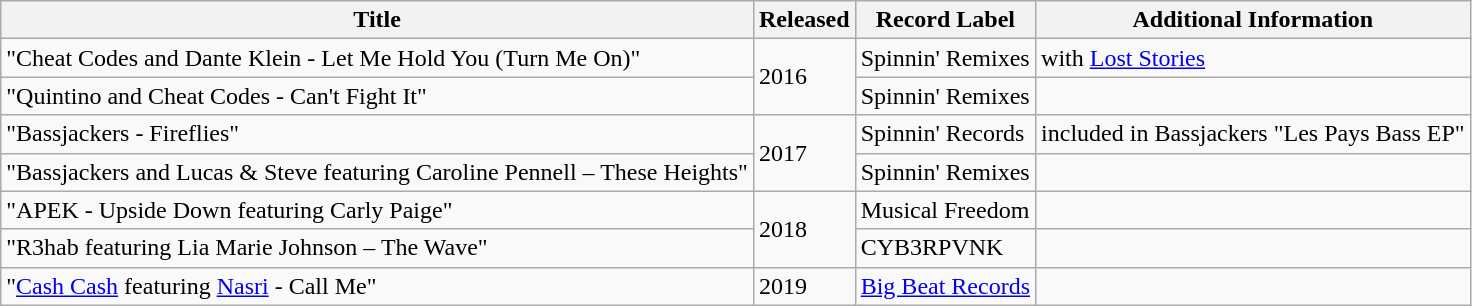<table class="wikitable plainrowheaders">
<tr>
<th>Title</th>
<th>Released</th>
<th>Record Label</th>
<th>Additional Information</th>
</tr>
<tr>
<td>"Cheat Codes and Dante Klein - Let Me Hold You (Turn Me On)"</td>
<td rowspan="2">2016</td>
<td>Spinnin' Remixes</td>
<td>with <a href='#'>Lost Stories</a></td>
</tr>
<tr>
<td>"Quintino and Cheat Codes - Can't Fight It"</td>
<td>Spinnin' Remixes</td>
<td></td>
</tr>
<tr>
<td>"Bassjackers - Fireflies"</td>
<td rowspan="2">2017</td>
<td>Spinnin' Records</td>
<td>included in Bassjackers "Les Pays Bass EP"</td>
</tr>
<tr>
<td>"Bassjackers and Lucas & Steve featuring Caroline Pennell – These Heights"</td>
<td>Spinnin' Remixes</td>
<td></td>
</tr>
<tr>
<td>"APEK - Upside Down featuring Carly Paige"</td>
<td rowspan="2">2018</td>
<td>Musical Freedom</td>
<td></td>
</tr>
<tr>
<td>"R3hab featuring Lia Marie Johnson – The Wave"</td>
<td>CYB3RPVNK</td>
<td></td>
</tr>
<tr>
<td>"<a href='#'>Cash Cash</a> featuring <a href='#'>Nasri</a> - Call Me"</td>
<td rowspan="1">2019</td>
<td><a href='#'>Big Beat Records</a></td>
<td></td>
</tr>
</table>
